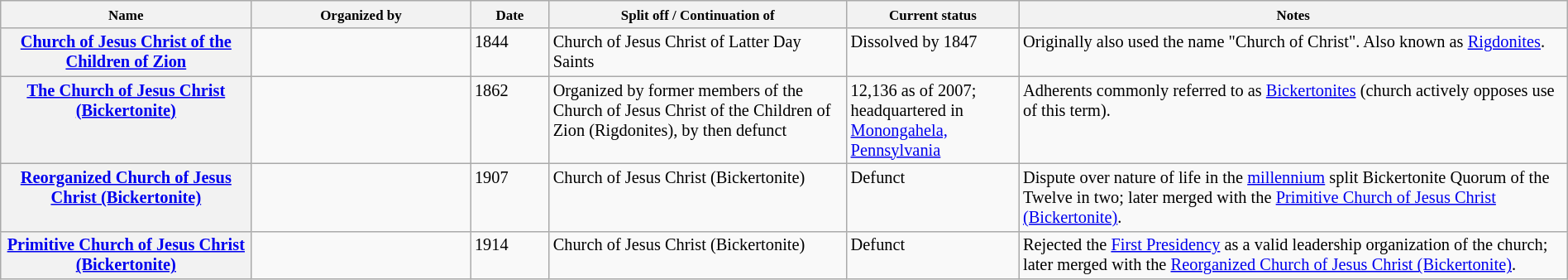<table class="wikitable sortable" style="width: 100%; font-size: 85%;">
<tr>
<th width="16%"><small>Name</small></th>
<th width="14%"><small>Organized by</small></th>
<th width="5%"><small>Date</small></th>
<th width="19%" class="unsortable"><small>Split off / Continuation of</small></th>
<th width="11%" class="unsortable"><small>Current status</small></th>
<th width="35%" class="unsortable"><small>Notes</small></th>
</tr>
<tr valign="top">
<th><a href='#'>Church of Jesus Christ of the Children of Zion</a></th>
<td></td>
<td>1844</td>
<td>Church of Jesus Christ of Latter Day Saints</td>
<td>Dissolved by 1847</td>
<td>Originally also used the name "Church of Christ". Also known as <a href='#'>Rigdonites</a>.</td>
</tr>
<tr valign="top">
<th><a href='#'>The Church of Jesus Christ (Bickertonite)</a></th>
<td></td>
<td>1862</td>
<td>Organized by former members of the Church of Jesus Christ of the Children of Zion (Rigdonites), by then defunct</td>
<td>12,136 as of 2007; headquartered in <a href='#'>Monongahela, Pennsylvania</a></td>
<td>Adherents commonly referred to as <a href='#'>Bickertonites</a> (church actively opposes use of this term).</td>
</tr>
<tr valign="top">
<th><a href='#'>Reorganized Church of Jesus Christ (Bickertonite)</a></th>
<td></td>
<td>1907</td>
<td>Church of Jesus Christ (Bickertonite)</td>
<td>Defunct</td>
<td>Dispute over nature of life in the <a href='#'>millennium</a> split Bickertonite Quorum of the Twelve in two; later merged with the <a href='#'>Primitive Church of Jesus Christ (Bickertonite)</a>.</td>
</tr>
<tr valign="top">
<th><a href='#'>Primitive Church of Jesus Christ (Bickertonite)</a></th>
<td></td>
<td>1914</td>
<td>Church of Jesus Christ (Bickertonite)</td>
<td>Defunct</td>
<td>Rejected the <a href='#'>First Presidency</a> as a valid leadership organization of the church; later merged with the <a href='#'>Reorganized Church of Jesus Christ (Bickertonite)</a>.</td>
</tr>
</table>
